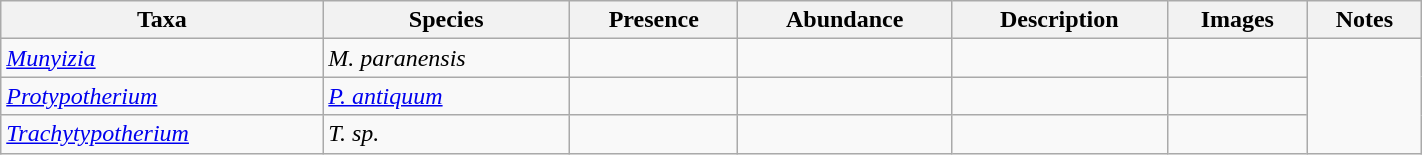<table class="wikitable sortable" align="center" width="75%">
<tr>
<th>Taxa</th>
<th>Species</th>
<th>Presence</th>
<th>Abundance</th>
<th>Description</th>
<th>Images</th>
<th>Notes</th>
</tr>
<tr>
<td><em><a href='#'>Munyizia</a></em></td>
<td><em>M. paranensis</em></td>
<td></td>
<td></td>
<td></td>
<td></td>
<td rowspan = 3></td>
</tr>
<tr>
<td><em><a href='#'>Protypotherium</a></em></td>
<td><em><a href='#'>P. antiquum</a></em></td>
<td></td>
<td></td>
<td></td>
</tr>
<tr>
<td><em><a href='#'>Trachytypotherium</a></em></td>
<td><em>T. sp.</em></td>
<td></td>
<td></td>
<td></td>
<td></td>
</tr>
</table>
